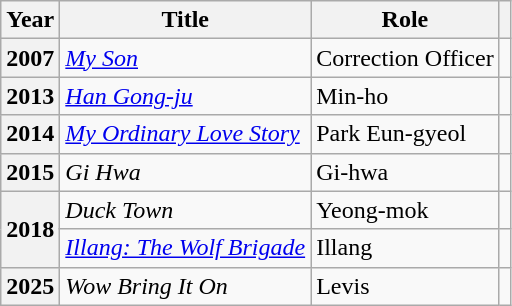<table class="wikitable plainrowheaders sortable">
<tr>
<th scope="col">Year</th>
<th scope="col">Title</th>
<th scope="col">Role</th>
<th scope="col" class="unsortable"></th>
</tr>
<tr>
<th scope="row">2007</th>
<td><em><a href='#'>My Son</a></em></td>
<td>Correction Officer</td>
<td></td>
</tr>
<tr>
<th scope="row">2013</th>
<td><em><a href='#'>Han Gong-ju</a></em></td>
<td>Min-ho</td>
<td></td>
</tr>
<tr>
<th scope="row">2014</th>
<td><em><a href='#'>My Ordinary Love Story</a></em></td>
<td>Park Eun-gyeol</td>
<td></td>
</tr>
<tr>
<th scope="row">2015</th>
<td><em>Gi Hwa</em></td>
<td>Gi-hwa</td>
<td></td>
</tr>
<tr>
<th scope="row" rowspan="2">2018</th>
<td><em>Duck Town</em></td>
<td>Yeong-mok</td>
<td></td>
</tr>
<tr>
<td><em><a href='#'>Illang: The Wolf Brigade</a></em></td>
<td>Illang</td>
<td></td>
</tr>
<tr>
<th scope="row">2025</th>
<td><em>Wow Bring It On</em></td>
<td>Levis</td>
<td></td>
</tr>
</table>
